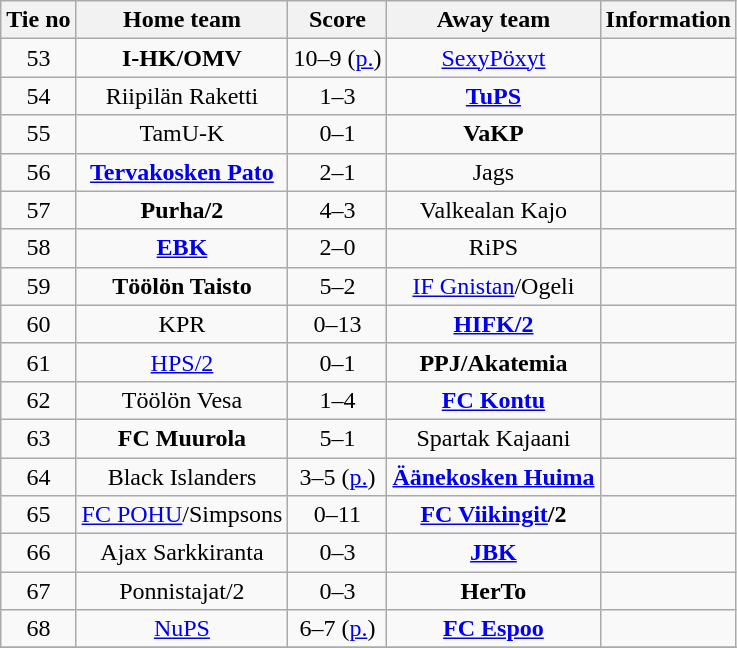<table class="wikitable" style="text-align:center">
<tr>
<th style= width="40px">Tie no</th>
<th style= width="150px">Home team</th>
<th style= width="60px">Score</th>
<th style= width="150px">Away team</th>
<th style= width="30px">Information</th>
</tr>
<tr>
<td>53</td>
<td><strong>I-HK/OMV</strong></td>
<td>10–9 (<a href='#'>p.</a>)</td>
<td><a href='#'>SexyPöxyt</a></td>
<td></td>
</tr>
<tr>
<td>54</td>
<td>Riipilän Raketti</td>
<td>1–3</td>
<td><strong><a href='#'>TuPS</a></strong></td>
<td></td>
</tr>
<tr>
<td>55</td>
<td>TamU-K</td>
<td>0–1</td>
<td><strong>VaKP</strong></td>
<td></td>
</tr>
<tr>
<td>56</td>
<td><strong><a href='#'>Tervakosken Pato</a></strong></td>
<td>2–1</td>
<td>Jags</td>
<td></td>
</tr>
<tr>
<td>57</td>
<td><strong>Purha/2</strong></td>
<td>4–3</td>
<td>Valkealan Kajo</td>
<td></td>
</tr>
<tr>
<td>58</td>
<td><strong><a href='#'>EBK</a></strong></td>
<td>2–0</td>
<td>RiPS</td>
<td></td>
</tr>
<tr>
<td>59</td>
<td><strong>Töölön Taisto</strong></td>
<td>5–2</td>
<td><a href='#'>IF Gnistan</a>/Ogeli</td>
<td></td>
</tr>
<tr>
<td>60</td>
<td Karhupuiston Vartijat FC>KPR</td>
<td>0–13</td>
<td><strong><a href='#'>HIFK/2</a></strong></td>
<td></td>
</tr>
<tr>
<td>61</td>
<td><a href='#'>HPS/2</a></td>
<td>0–1</td>
<td><strong>PPJ/Akatemia</strong></td>
<td></td>
</tr>
<tr>
<td>62</td>
<td>Töölön Vesa</td>
<td>1–4</td>
<td><strong><a href='#'>FC Kontu</a></strong></td>
<td></td>
</tr>
<tr>
<td>63</td>
<td><strong>FC Muurola</strong></td>
<td>5–1</td>
<td>Spartak Kajaani</td>
<td></td>
</tr>
<tr>
<td>64</td>
<td>Black Islanders</td>
<td>3–5 (<a href='#'>p.</a>)</td>
<td><strong><a href='#'>Äänekosken Huima</a></strong></td>
<td></td>
</tr>
<tr>
<td>65</td>
<td><a href='#'>FC POHU</a>/Simpsons</td>
<td>0–11</td>
<td><strong><a href='#'>FC Viikingit</a>/2</strong></td>
<td></td>
</tr>
<tr>
<td>66</td>
<td>Ajax Sarkkiranta</td>
<td>0–3</td>
<td><strong><a href='#'>JBK</a></strong></td>
<td></td>
</tr>
<tr>
<td>67</td>
<td>Ponnistajat/2</td>
<td>0–3</td>
<td><strong>HerTo</strong></td>
<td></td>
</tr>
<tr>
<td>68</td>
<td><a href='#'>NuPS</a></td>
<td>6–7 (<a href='#'>p.</a>)</td>
<td><strong><a href='#'>FC Espoo</a></strong></td>
<td></td>
</tr>
<tr>
</tr>
</table>
